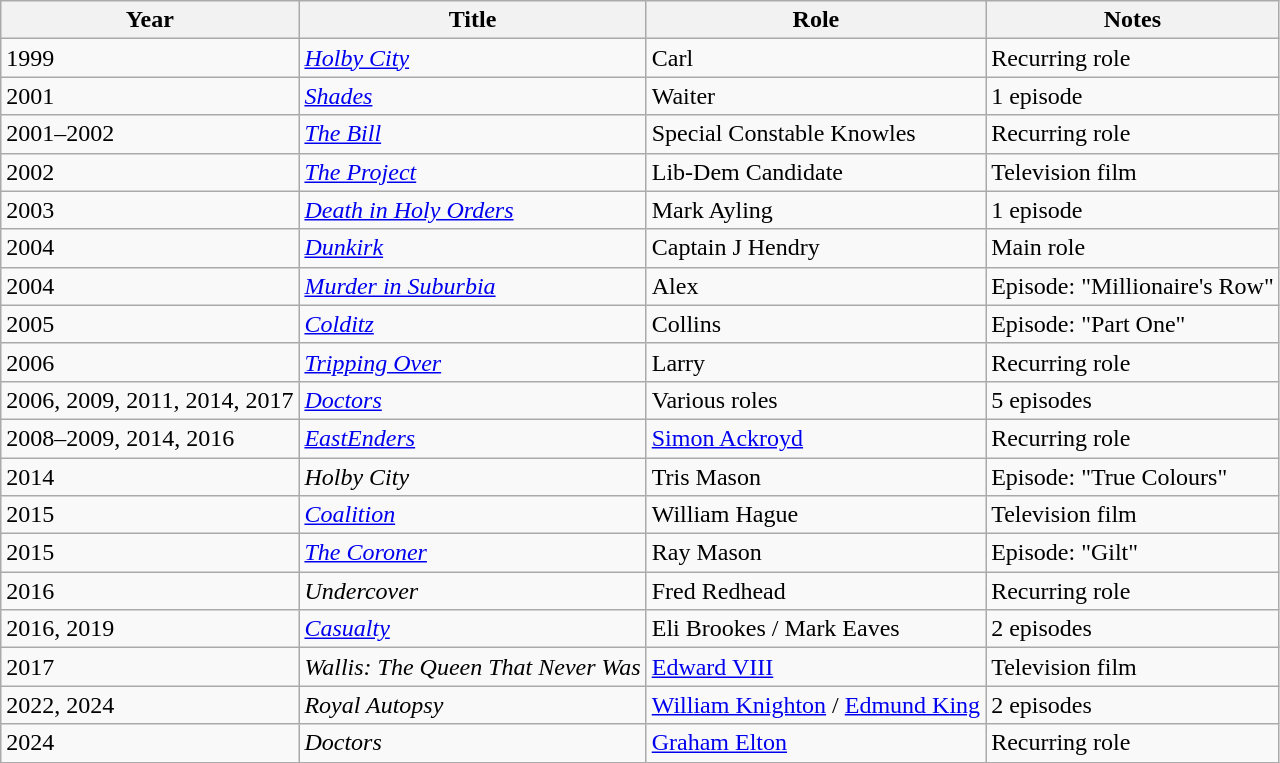<table class="wikitable">
<tr>
<th>Year</th>
<th>Title</th>
<th>Role</th>
<th>Notes</th>
</tr>
<tr>
<td>1999</td>
<td><em><a href='#'>Holby City</a></em></td>
<td>Carl</td>
<td>Recurring role</td>
</tr>
<tr>
<td>2001</td>
<td><em><a href='#'>Shades</a></em></td>
<td>Waiter</td>
<td>1 episode</td>
</tr>
<tr>
<td>2001–2002</td>
<td><em><a href='#'>The Bill</a></em></td>
<td>Special Constable Knowles</td>
<td>Recurring role</td>
</tr>
<tr>
<td>2002</td>
<td><em><a href='#'>The Project</a></em></td>
<td>Lib-Dem Candidate</td>
<td>Television film</td>
</tr>
<tr>
<td>2003</td>
<td><em><a href='#'>Death in Holy Orders</a></em></td>
<td>Mark Ayling</td>
<td>1 episode</td>
</tr>
<tr>
<td>2004</td>
<td><em><a href='#'>Dunkirk</a></em></td>
<td>Captain J Hendry</td>
<td>Main role</td>
</tr>
<tr>
<td>2004</td>
<td><em><a href='#'>Murder in Suburbia</a></em></td>
<td>Alex</td>
<td>Episode: "Millionaire's Row"</td>
</tr>
<tr>
<td>2005</td>
<td><em><a href='#'>Colditz</a></em></td>
<td>Collins</td>
<td>Episode: "Part One"</td>
</tr>
<tr>
<td>2006</td>
<td><em><a href='#'>Tripping Over</a></em></td>
<td>Larry</td>
<td>Recurring role</td>
</tr>
<tr>
<td>2006, 2009, 2011, 2014, 2017</td>
<td><em><a href='#'>Doctors</a></em></td>
<td>Various roles</td>
<td>5 episodes</td>
</tr>
<tr>
<td>2008–2009, 2014, 2016</td>
<td><em><a href='#'>EastEnders</a></em></td>
<td><a href='#'>Simon Ackroyd</a></td>
<td>Recurring role</td>
</tr>
<tr>
<td>2014</td>
<td><em>Holby City</em></td>
<td>Tris Mason</td>
<td>Episode: "True Colours"</td>
</tr>
<tr>
<td>2015</td>
<td><em><a href='#'>Coalition</a></em></td>
<td>William Hague</td>
<td>Television film</td>
</tr>
<tr>
<td>2015</td>
<td><em><a href='#'>The Coroner</a></em></td>
<td>Ray Mason</td>
<td>Episode: "Gilt"</td>
</tr>
<tr>
<td>2016</td>
<td><em>Undercover</em></td>
<td>Fred Redhead</td>
<td>Recurring role</td>
</tr>
<tr>
<td>2016, 2019</td>
<td><em><a href='#'>Casualty</a></em></td>
<td>Eli Brookes / Mark Eaves</td>
<td>2 episodes</td>
</tr>
<tr>
<td>2017</td>
<td><em>Wallis: The Queen That Never Was</em></td>
<td><a href='#'>Edward VIII</a></td>
<td>Television film</td>
</tr>
<tr>
<td>2022, 2024</td>
<td><em>Royal Autopsy</em></td>
<td><a href='#'>William Knighton</a> / <a href='#'>Edmund King</a></td>
<td>2 episodes</td>
</tr>
<tr>
<td>2024</td>
<td><em>Doctors</em></td>
<td><a href='#'>Graham Elton</a></td>
<td>Recurring role</td>
</tr>
</table>
